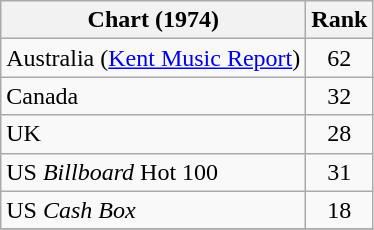<table class="wikitable sortable">
<tr>
<th>Chart (1974)</th>
<th style="text-align:center;">Rank</th>
</tr>
<tr>
<td>Australia (<a href='#'>Kent Music Report</a>)</td>
<td style="text-align:center;">62</td>
</tr>
<tr>
<td>Canada</td>
<td style="text-align:center;">32</td>
</tr>
<tr>
<td>UK</td>
<td style="text-align:center;">28</td>
</tr>
<tr>
<td>US <em>Billboard</em> Hot 100</td>
<td style="text-align:center;">31</td>
</tr>
<tr>
<td>US <em>Cash Box</em></td>
<td style="text-align:center;">18</td>
</tr>
<tr>
</tr>
</table>
